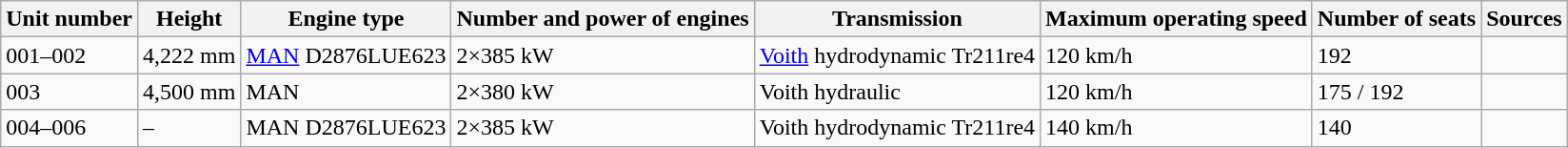<table class="wikitable">
<tr>
<th>Unit number</th>
<th>Height</th>
<th>Engine type</th>
<th>Number and power of engines</th>
<th>Transmission</th>
<th>Maximum operating speed</th>
<th>Number of seats</th>
<th>Sources</th>
</tr>
<tr>
<td>001–002</td>
<td>4,222 mm</td>
<td><a href='#'>MAN</a> D2876LUE623</td>
<td>2×385 kW</td>
<td><a href='#'>Voith</a> hydrodynamic Tr211re4</td>
<td>120 km/h</td>
<td>192</td>
<td></td>
</tr>
<tr>
<td>003</td>
<td>4,500 mm</td>
<td>MAN</td>
<td>2×380 kW</td>
<td>Voith hydraulic</td>
<td>120 km/h</td>
<td>175 / 192</td>
<td></td>
</tr>
<tr>
<td>004–006</td>
<td>–</td>
<td>MAN D2876LUE623</td>
<td>2×385 kW</td>
<td>Voith hydrodynamic Tr211re4</td>
<td>140 km/h</td>
<td>140</td>
<td></td>
</tr>
</table>
